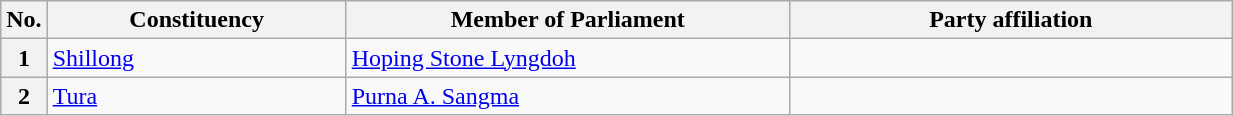<table class="wikitable">
<tr style="text-align:center;">
<th>No.</th>
<th style="width:12em">Constituency</th>
<th style="width:18em">Member of Parliament</th>
<th colspan="2" style="width:18em">Party affiliation</th>
</tr>
<tr>
<th>1</th>
<td><a href='#'>Shillong</a></td>
<td><a href='#'>Hoping Stone Lyngdoh</a></td>
<td></td>
</tr>
<tr>
<th>2</th>
<td><a href='#'>Tura</a></td>
<td><a href='#'>Purna A. Sangma</a></td>
<td></td>
</tr>
</table>
